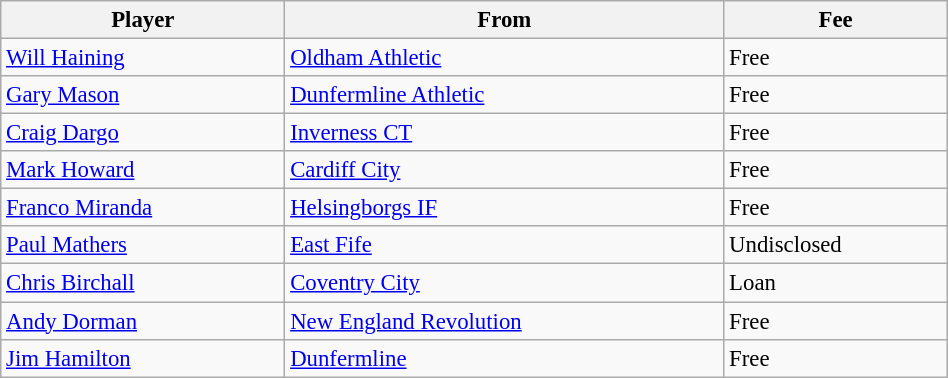<table class="wikitable" style="text-align:center; font-size:95%;width:50%; text-align:left">
<tr>
<th><strong>Player</strong></th>
<th><strong>From</strong></th>
<th><strong>Fee</strong></th>
</tr>
<tr>
<td> <a href='#'>Will Haining</a></td>
<td><a href='#'>Oldham Athletic</a></td>
<td>Free</td>
</tr>
<tr>
<td> <a href='#'>Gary Mason</a></td>
<td><a href='#'>Dunfermline Athletic</a></td>
<td>Free</td>
</tr>
<tr>
<td> <a href='#'>Craig Dargo</a></td>
<td><a href='#'>Inverness CT</a></td>
<td>Free</td>
</tr>
<tr>
<td> <a href='#'>Mark Howard</a></td>
<td><a href='#'>Cardiff City</a></td>
<td>Free</td>
</tr>
<tr>
<td> <a href='#'>Franco Miranda</a></td>
<td><a href='#'>Helsingborgs IF</a></td>
<td>Free</td>
</tr>
<tr>
<td> <a href='#'>Paul Mathers</a></td>
<td><a href='#'>East Fife</a></td>
<td>Undisclosed</td>
</tr>
<tr>
<td> <a href='#'>Chris Birchall</a></td>
<td><a href='#'>Coventry City</a></td>
<td>Loan</td>
</tr>
<tr>
<td> <a href='#'>Andy Dorman</a></td>
<td><a href='#'>New England Revolution</a></td>
<td>Free</td>
</tr>
<tr>
<td> <a href='#'>Jim Hamilton</a></td>
<td><a href='#'>Dunfermline</a></td>
<td>Free</td>
</tr>
</table>
